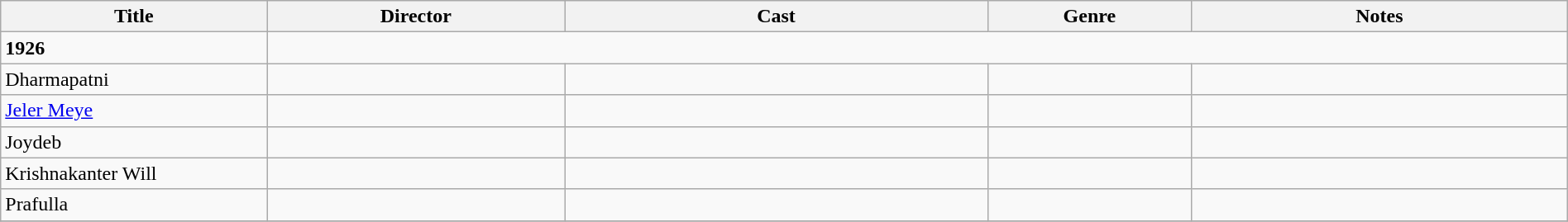<table class="wikitable" width= "100%">
<tr>
<th width=17%>Title</th>
<th width=19%>Director</th>
<th width=27%>Cast</th>
<th width=13%>Genre</th>
<th width=24%>Notes</th>
</tr>
<tr>
<td><strong>1926</strong></td>
</tr>
<tr>
<td>Dharmapatni</td>
<td></td>
<td></td>
<td></td>
<td></td>
</tr>
<tr>
<td><a href='#'>Jeler Meye</a></td>
<td></td>
<td></td>
<td></td>
<td></td>
</tr>
<tr>
<td>Joydeb</td>
<td></td>
<td></td>
<td></td>
<td></td>
</tr>
<tr>
<td>Krishnakanter Will</td>
<td></td>
<td></td>
<td></td>
<td></td>
</tr>
<tr>
<td>Prafulla</td>
<td></td>
<td></td>
<td></td>
<td></td>
</tr>
<tr>
</tr>
</table>
